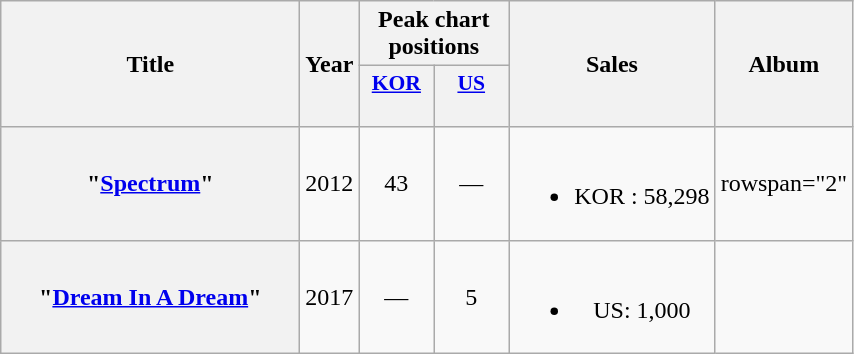<table class="wikitable plainrowheaders" style="text-align:center;">
<tr>
<th scope="col" rowspan="2" style="width:12em;">Title</th>
<th scope="col" rowspan="2">Year</th>
<th scope="col" colspan="2">Peak chart positions</th>
<th scope="col" rowspan="2">Sales</th>
<th scope="col" rowspan="2">Album</th>
</tr>
<tr>
<th scope="col" style="width:3em;font-size:90%;"><a href='#'>KOR<br></a><br></th>
<th scope="col" style="width:3em;font-size:90%;"><a href='#'>US<br></a><br></th>
</tr>
<tr>
<th scope="row">"<a href='#'>Spectrum</a>"<br></th>
<td>2012</td>
<td>43</td>
<td>—</td>
<td><br><ul><li>KOR : 58,298</li></ul></td>
<td>rowspan="2" </td>
</tr>
<tr>
<th scope="row">"<a href='#'>Dream In A Dream</a>"<br></th>
<td>2017</td>
<td>—</td>
<td>5</td>
<td><br><ul><li>US: 1,000</li></ul></td>
</tr>
</table>
